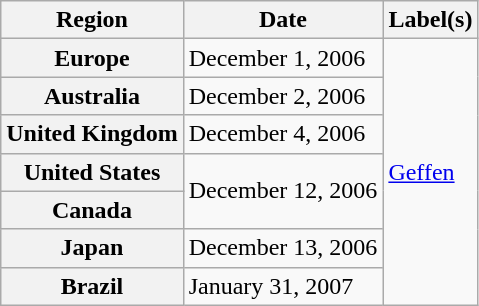<table class="wikitable plainrowheaders">
<tr>
<th>Region</th>
<th>Date</th>
<th>Label(s)</th>
</tr>
<tr>
<th scope="row">Europe</th>
<td>December 1, 2006</td>
<td rowspan="7"><a href='#'>Geffen</a></td>
</tr>
<tr>
<th scope="row">Australia</th>
<td>December 2, 2006</td>
</tr>
<tr>
<th scope="row">United Kingdom</th>
<td>December 4, 2006</td>
</tr>
<tr>
<th scope="row">United States</th>
<td rowspan="2">December 12, 2006</td>
</tr>
<tr>
<th scope="row">Canada</th>
</tr>
<tr>
<th scope="row">Japan</th>
<td>December 13, 2006</td>
</tr>
<tr>
<th scope="row">Brazil</th>
<td>January 31, 2007</td>
</tr>
</table>
